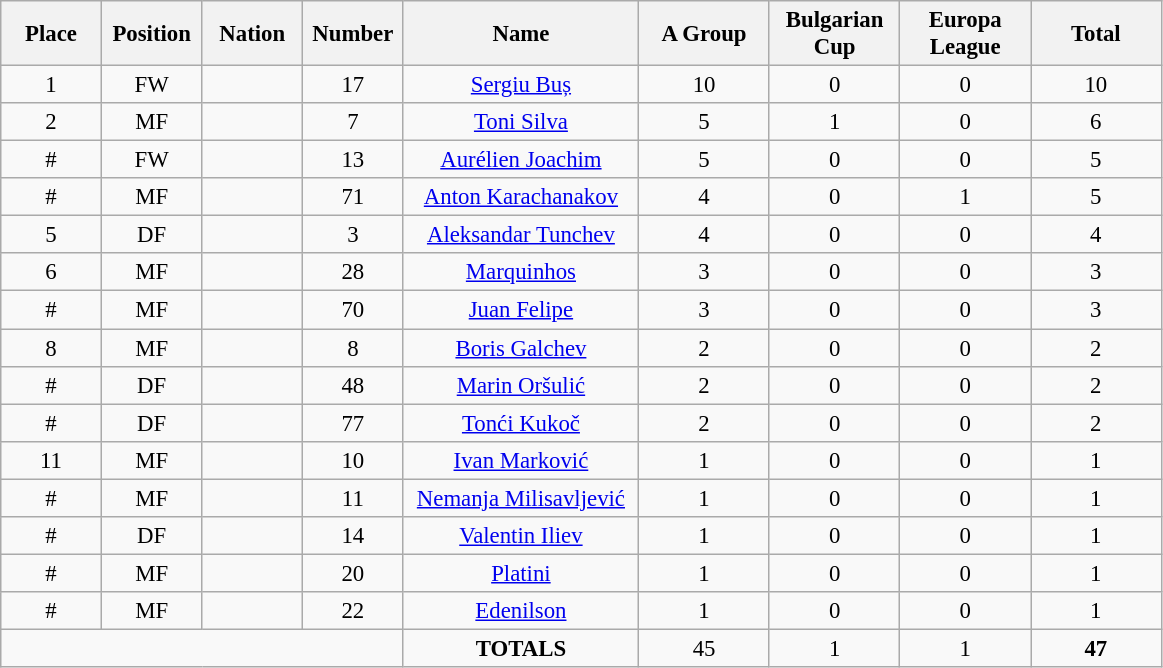<table class="wikitable" style="font-size: 95%; text-align: center;">
<tr>
<th width=60>Place</th>
<th width=60>Position</th>
<th width=60>Nation</th>
<th width=60>Number</th>
<th width=150>Name</th>
<th width=80>A Group</th>
<th width=80>Bulgarian Cup</th>
<th width=80>Europa League</th>
<th width=80><strong>Total</strong></th>
</tr>
<tr>
<td>1</td>
<td>FW</td>
<td></td>
<td>17</td>
<td><a href='#'>Sergiu Buș</a></td>
<td>10</td>
<td>0</td>
<td>0</td>
<td>10</td>
</tr>
<tr>
<td>2</td>
<td>MF</td>
<td></td>
<td>7</td>
<td><a href='#'>Toni Silva</a></td>
<td>5</td>
<td>1</td>
<td>0</td>
<td>6</td>
</tr>
<tr>
<td>#</td>
<td>FW</td>
<td></td>
<td>13</td>
<td><a href='#'>Aurélien Joachim</a></td>
<td>5</td>
<td>0</td>
<td>0</td>
<td>5</td>
</tr>
<tr>
<td>#</td>
<td>MF</td>
<td></td>
<td>71</td>
<td><a href='#'>Anton Karachanakov</a></td>
<td>4</td>
<td>0</td>
<td>1</td>
<td>5</td>
</tr>
<tr>
<td>5</td>
<td>DF</td>
<td></td>
<td>3</td>
<td><a href='#'>Aleksandar Tunchev</a></td>
<td>4</td>
<td>0</td>
<td>0</td>
<td>4</td>
</tr>
<tr>
<td>6</td>
<td>MF</td>
<td></td>
<td>28</td>
<td><a href='#'>Marquinhos</a></td>
<td>3</td>
<td>0</td>
<td>0</td>
<td>3</td>
</tr>
<tr>
<td>#</td>
<td>MF</td>
<td></td>
<td>70</td>
<td><a href='#'>Juan Felipe</a></td>
<td>3</td>
<td>0</td>
<td>0</td>
<td>3</td>
</tr>
<tr>
<td>8</td>
<td>MF</td>
<td></td>
<td>8</td>
<td><a href='#'>Boris Galchev</a></td>
<td>2</td>
<td>0</td>
<td>0</td>
<td>2</td>
</tr>
<tr>
<td>#</td>
<td>DF</td>
<td></td>
<td>48</td>
<td><a href='#'>Marin Oršulić</a></td>
<td>2</td>
<td>0</td>
<td>0</td>
<td>2</td>
</tr>
<tr>
<td>#</td>
<td>DF</td>
<td></td>
<td>77</td>
<td><a href='#'>Tonći Kukoč</a></td>
<td>2</td>
<td>0</td>
<td>0</td>
<td>2</td>
</tr>
<tr>
<td>11</td>
<td>MF</td>
<td></td>
<td>10</td>
<td><a href='#'>Ivan Marković</a></td>
<td>1</td>
<td>0</td>
<td>0</td>
<td>1</td>
</tr>
<tr>
<td>#</td>
<td>MF</td>
<td></td>
<td>11</td>
<td><a href='#'>Nemanja Milisavljević</a></td>
<td>1</td>
<td>0</td>
<td>0</td>
<td>1</td>
</tr>
<tr>
<td>#</td>
<td>DF</td>
<td></td>
<td>14</td>
<td><a href='#'>Valentin Iliev</a></td>
<td>1</td>
<td>0</td>
<td>0</td>
<td>1</td>
</tr>
<tr>
<td>#</td>
<td>MF</td>
<td></td>
<td>20</td>
<td><a href='#'>Platini</a></td>
<td>1</td>
<td>0</td>
<td>0</td>
<td>1</td>
</tr>
<tr>
<td>#</td>
<td>MF</td>
<td></td>
<td>22</td>
<td><a href='#'>Edenilson</a></td>
<td>1</td>
<td>0</td>
<td>0</td>
<td>1</td>
</tr>
<tr>
<td colspan="4"></td>
<td><strong>TOTALS</strong></td>
<td>45</td>
<td>1</td>
<td>1</td>
<td><strong>47</strong></td>
</tr>
</table>
